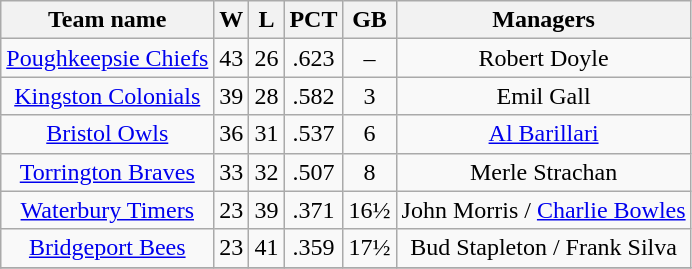<table class="wikitable" style="text-align:center">
<tr>
<th>Team name</th>
<th>W</th>
<th>L</th>
<th>PCT</th>
<th>GB</th>
<th>Managers</th>
</tr>
<tr>
<td><a href='#'>Poughkeepsie Chiefs</a></td>
<td>43</td>
<td>26</td>
<td>.623</td>
<td>–</td>
<td>Robert Doyle</td>
</tr>
<tr>
<td><a href='#'>Kingston Colonials</a></td>
<td>39</td>
<td>28</td>
<td>.582</td>
<td>3</td>
<td>Emil Gall</td>
</tr>
<tr>
<td><a href='#'>Bristol Owls</a></td>
<td>36</td>
<td>31</td>
<td>.537</td>
<td>6</td>
<td><a href='#'>Al Barillari</a></td>
</tr>
<tr>
<td><a href='#'>Torrington Braves</a></td>
<td>33</td>
<td>32</td>
<td>.507</td>
<td>8</td>
<td>Merle Strachan</td>
</tr>
<tr>
<td><a href='#'>Waterbury Timers</a></td>
<td>23</td>
<td>39</td>
<td>.371</td>
<td>16½</td>
<td>John Morris / <a href='#'>Charlie Bowles</a></td>
</tr>
<tr>
<td><a href='#'>Bridgeport Bees</a></td>
<td>23</td>
<td>41</td>
<td>.359</td>
<td>17½</td>
<td>Bud Stapleton / Frank Silva</td>
</tr>
<tr>
</tr>
</table>
